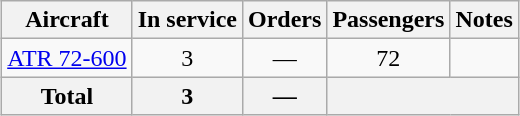<table class="wikitable" style="border-collapse:collapse;text-align:center;margin:auto;">
<tr>
<th>Aircraft</th>
<th>In service</th>
<th>Orders</th>
<th>Passengers</th>
<th>Notes</th>
</tr>
<tr>
<td><a href='#'>ATR 72-600</a></td>
<td>3</td>
<td>—</td>
<td>72</td>
<td></td>
</tr>
<tr>
<th>Total</th>
<th>3</th>
<th>—</th>
<th colspan="2"></th>
</tr>
</table>
